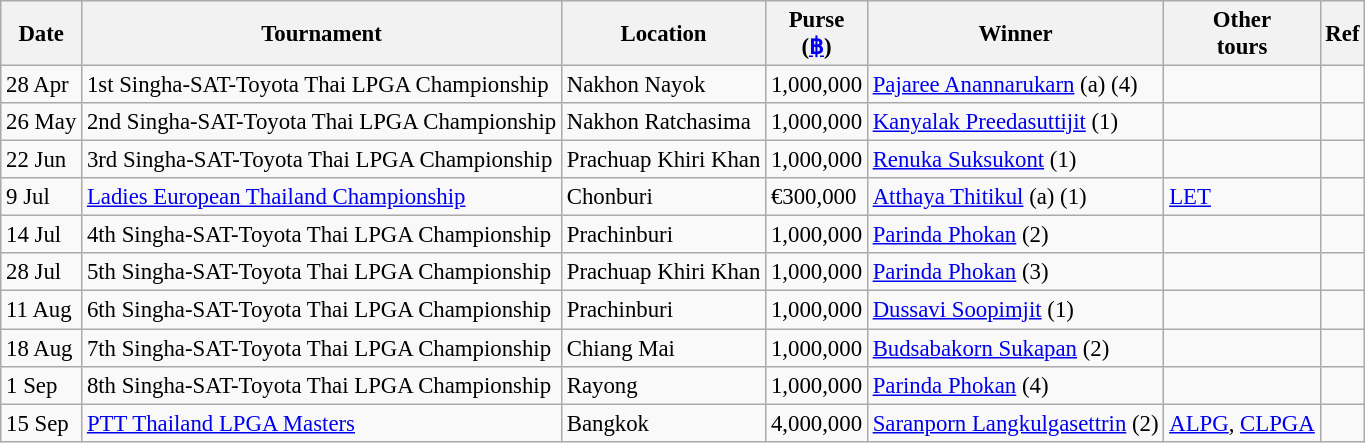<table class="wikitable" style="font-size:95%;">
<tr>
<th>Date</th>
<th>Tournament</th>
<th>Location</th>
<th>Purse<br>(<a href='#'>฿</a>)</th>
<th>Winner</th>
<th>Other<br>tours</th>
<th>Ref</th>
</tr>
<tr>
<td>28 Apr</td>
<td>1st Singha-SAT-Toyota Thai LPGA Championship</td>
<td>Nakhon Nayok</td>
<td>1,000,000</td>
<td> <a href='#'>Pajaree Anannarukarn</a> (a) (4)</td>
<td></td>
<td></td>
</tr>
<tr>
<td>26 May</td>
<td>2nd Singha-SAT-Toyota Thai LPGA Championship</td>
<td>Nakhon Ratchasima</td>
<td>1,000,000</td>
<td> <a href='#'>Kanyalak Preedasuttijit</a> (1)</td>
<td></td>
<td></td>
</tr>
<tr>
<td>22 Jun</td>
<td>3rd Singha-SAT-Toyota Thai LPGA Championship</td>
<td>Prachuap Khiri Khan</td>
<td>1,000,000</td>
<td> <a href='#'>Renuka Suksukont</a> (1)</td>
<td></td>
<td></td>
</tr>
<tr>
<td>9 Jul</td>
<td><a href='#'>Ladies European Thailand Championship</a></td>
<td>Chonburi</td>
<td>€300,000</td>
<td> <a href='#'>Atthaya Thitikul</a> (a) (1)</td>
<td><a href='#'>LET</a></td>
<td></td>
</tr>
<tr>
<td>14 Jul</td>
<td>4th Singha-SAT-Toyota Thai LPGA Championship</td>
<td>Prachinburi</td>
<td>1,000,000</td>
<td> <a href='#'>Parinda Phokan</a> (2)</td>
<td></td>
<td></td>
</tr>
<tr>
<td>28 Jul</td>
<td>5th Singha-SAT-Toyota Thai LPGA Championship</td>
<td>Prachuap Khiri Khan</td>
<td>1,000,000</td>
<td> <a href='#'>Parinda Phokan</a> (3)</td>
<td></td>
<td></td>
</tr>
<tr>
<td>11 Aug</td>
<td>6th Singha-SAT-Toyota Thai LPGA Championship</td>
<td>Prachinburi</td>
<td>1,000,000</td>
<td> <a href='#'>Dussavi Soopimjit</a> (1)</td>
<td></td>
<td></td>
</tr>
<tr>
<td>18 Aug</td>
<td>7th Singha-SAT-Toyota Thai LPGA Championship</td>
<td>Chiang Mai</td>
<td>1,000,000</td>
<td> <a href='#'>Budsabakorn Sukapan</a> (2)</td>
<td></td>
<td></td>
</tr>
<tr>
<td>1 Sep</td>
<td>8th Singha-SAT-Toyota Thai LPGA Championship</td>
<td>Rayong</td>
<td>1,000,000</td>
<td> <a href='#'>Parinda Phokan</a> (4)</td>
<td></td>
<td></td>
</tr>
<tr>
<td>15 Sep</td>
<td><a href='#'>PTT Thailand LPGA Masters</a></td>
<td>Bangkok</td>
<td>4,000,000</td>
<td> <a href='#'>Saranporn Langkulgasettrin</a> (2)</td>
<td><a href='#'>ALPG</a>, <a href='#'>CLPGA</a></td>
<td></td>
</tr>
</table>
